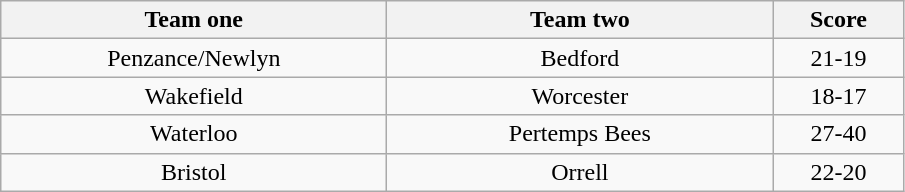<table class="wikitable" style="text-align: center">
<tr>
<th width=250>Team one</th>
<th width=250>Team two</th>
<th width=80>Score</th>
</tr>
<tr>
<td>Penzance/Newlyn</td>
<td>Bedford</td>
<td>21-19</td>
</tr>
<tr>
<td>Wakefield</td>
<td>Worcester</td>
<td>18-17</td>
</tr>
<tr>
<td>Waterloo</td>
<td>Pertemps Bees</td>
<td>27-40</td>
</tr>
<tr>
<td>Bristol</td>
<td>Orrell</td>
<td>22-20</td>
</tr>
</table>
